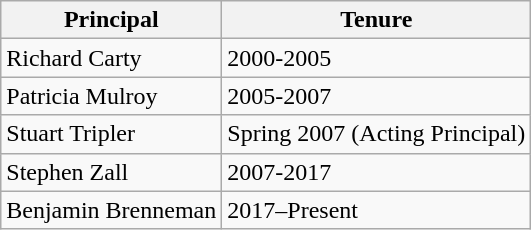<table class="wikitable">
<tr>
<th>Principal</th>
<th>Tenure</th>
</tr>
<tr>
<td>Richard Carty</td>
<td>2000-2005</td>
</tr>
<tr>
<td>Patricia Mulroy</td>
<td>2005-2007</td>
</tr>
<tr>
<td>Stuart Tripler</td>
<td>Spring 2007 (Acting Principal)</td>
</tr>
<tr>
<td>Stephen Zall</td>
<td>2007-2017</td>
</tr>
<tr>
<td>Benjamin Brenneman</td>
<td>2017–Present</td>
</tr>
</table>
